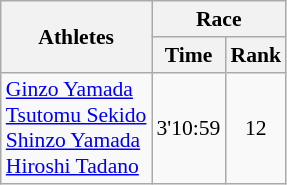<table class="wikitable" border="1" style="font-size:90%">
<tr>
<th rowspan=2>Athletes</th>
<th colspan=2>Race</th>
</tr>
<tr>
<th>Time</th>
<th>Rank</th>
</tr>
<tr>
<td><a href='#'>Ginzo Yamada</a><br><a href='#'>Tsutomu Sekido</a><br><a href='#'>Shinzo Yamada</a><br><a href='#'>Hiroshi Tadano</a></td>
<td align=center>3'10:59</td>
<td align=center>12</td>
</tr>
</table>
